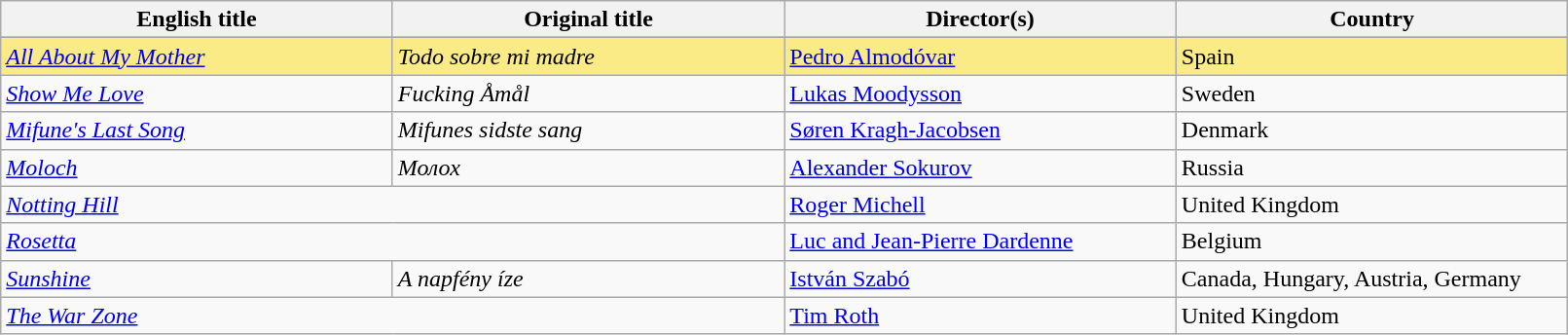<table class="sortable wikitable" width="85%" cellpadding="5">
<tr>
<th width="20%">English title</th>
<th width="20%">Original title</th>
<th width="20%">Director(s)</th>
<th width="20%">Country</th>
</tr>
<tr>
</tr>
<tr style="background:#FAEB86">
<td><em><a href='#'>All About My Mother</a></em></td>
<td><em>Todo sobre mi madre</em></td>
<td><a href='#'>Pedro Almodóvar</a></td>
<td>Spain</td>
</tr>
<tr>
<td><em><a href='#'>Show Me Love</a></em></td>
<td><em>Fucking Åmål</em></td>
<td><a href='#'>Lukas Moodysson</a></td>
<td>Sweden</td>
</tr>
<tr>
<td><em><a href='#'>Mifune's Last Song</a></em></td>
<td><em>Mifunes sidste sang</em></td>
<td><a href='#'>Søren Kragh-Jacobsen</a></td>
<td>Denmark</td>
</tr>
<tr>
<td><em><a href='#'>Moloch</a></em></td>
<td><em>Молох</em></td>
<td><a href='#'>Alexander Sokurov</a></td>
<td>Russia</td>
</tr>
<tr>
<td colspan=2><em><a href='#'>Notting Hill</a></em></td>
<td><a href='#'>Roger Michell</a></td>
<td>United Kingdom</td>
</tr>
<tr>
<td colspan=2><em><a href='#'>Rosetta</a></em></td>
<td><a href='#'>Luc and Jean-Pierre Dardenne</a></td>
<td>Belgium</td>
</tr>
<tr>
<td><em><a href='#'>Sunshine</a></em></td>
<td><em>A napfény íze</em></td>
<td><a href='#'>István Szabó</a></td>
<td>Canada, Hungary, Austria, Germany</td>
</tr>
<tr>
<td colspan=2><em><a href='#'>The War Zone</a></em></td>
<td><a href='#'>Tim Roth</a></td>
<td>United Kingdom</td>
</tr>
</table>
